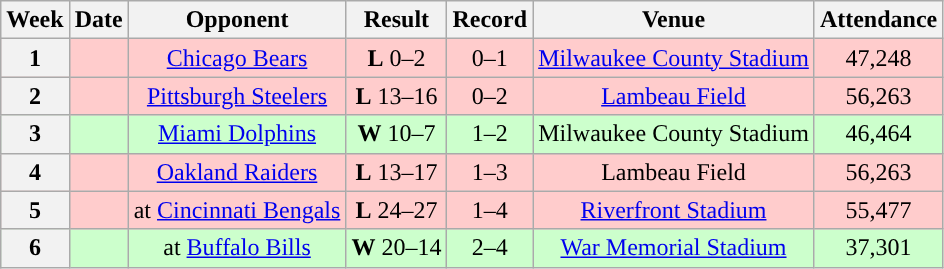<table class="wikitable" style="text-align:center">
<tr>
<th>Week</th>
<th>Date</th>
<th>Opponent</th>
<th>Result</th>
<th>Record</th>
<th>Venue</th>
<th>Attendance</th>
</tr>
<tr style="background:#fcc">
<th>1</th>
<td></td>
<td><a href='#'>Chicago Bears</a></td>
<td><strong>L</strong> 0–2</td>
<td>0–1</td>
<td><a href='#'>Milwaukee County Stadium</a></td>
<td>47,248</td>
</tr>
<tr style="background:#fcc">
<th>2</th>
<td></td>
<td><a href='#'>Pittsburgh Steelers</a></td>
<td><strong>L</strong> 13–16</td>
<td>0–2</td>
<td><a href='#'>Lambeau Field</a></td>
<td>56,263</td>
</tr>
<tr style="background:#cfc">
<th>3</th>
<td></td>
<td><a href='#'>Miami Dolphins</a></td>
<td><strong>W</strong> 10–7</td>
<td>1–2</td>
<td>Milwaukee County Stadium</td>
<td>46,464</td>
</tr>
<tr style="background:#fcc">
<th>4</th>
<td></td>
<td><a href='#'>Oakland Raiders</a></td>
<td><strong>L</strong> 13–17</td>
<td>1–3</td>
<td>Lambeau Field</td>
<td>56,263</td>
</tr>
<tr style="background:#fcc">
<th>5</th>
<td></td>
<td>at <a href='#'>Cincinnati Bengals</a></td>
<td><strong>L</strong> 24–27</td>
<td>1–4</td>
<td><a href='#'>Riverfront Stadium</a></td>
<td>55,477</td>
</tr>
<tr style="background:#cfc">
<th>6</th>
<td></td>
<td>at <a href='#'>Buffalo Bills</a></td>
<td><strong>W</strong> 20–14</td>
<td>2–4</td>
<td><a href='#'>War Memorial Stadium</a></td>
<td>37,301</td>
</tr>
</table>
